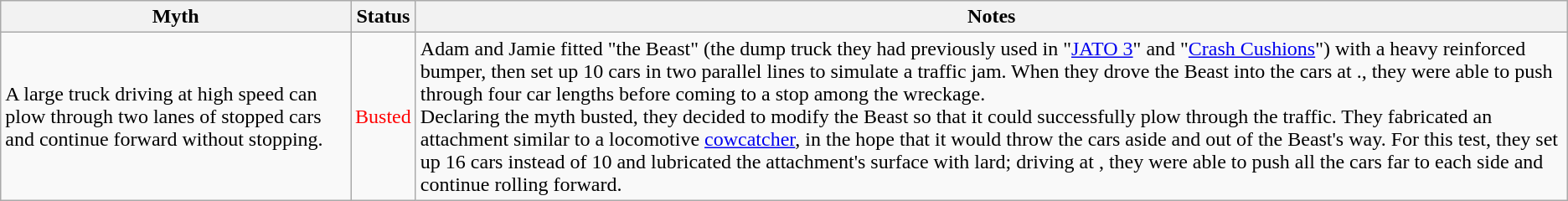<table class="wikitable plainrowheaders">
<tr>
<th scope"col">Myth</th>
<th scope"col">Status</th>
<th scope"col">Notes</th>
</tr>
<tr>
<td scope"row">A large truck driving at high speed can plow through two lanes of stopped cars and continue forward without stopping.</td>
<td style="color:red">Busted</td>
<td>Adam and Jamie fitted "the Beast" (the dump truck they had previously used in "<a href='#'>JATO 3</a>" and "<a href='#'>Crash Cushions</a>") with a heavy reinforced bumper, then set up 10 cars in two parallel lines to simulate a traffic jam. When they drove the Beast into the cars at ., they were able to push through four car lengths before coming to a stop among the wreckage.<br>Declaring the myth busted, they decided to modify the Beast so that it could successfully plow through the traffic. They fabricated an attachment similar to a locomotive <a href='#'>cowcatcher</a>, in the hope that it would throw the cars aside and out of the Beast's way. For this test, they set up 16 cars instead of 10 and lubricated the attachment's surface with lard; driving at , they were able to push all the cars far to each side and continue rolling forward.</td>
</tr>
</table>
